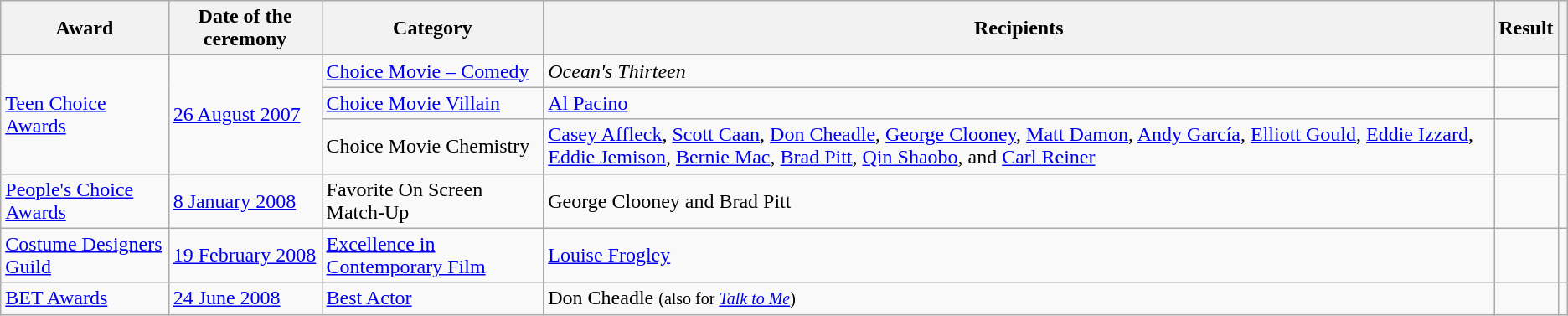<table class="wikitable plainrowheaders sortable">
<tr>
<th scope="col">Award</th>
<th scope="col">Date of the ceremony</th>
<th scope="col">Category</th>
<th scope="col">Recipients</th>
<th scope="col">Result</th>
<th class="unsortable" scope="col"></th>
</tr>
<tr>
<td rowspan="3"><a href='#'>Teen Choice Awards</a></td>
<td rowspan="3"><a href='#'>26 August 2007</a></td>
<td><a href='#'>Choice Movie – Comedy</a></td>
<td><em>Ocean's Thirteen</em></td>
<td></td>
<td rowspan="3"></td>
</tr>
<tr>
<td><a href='#'>Choice Movie Villain</a></td>
<td><a href='#'>Al Pacino</a></td>
<td></td>
</tr>
<tr>
<td>Choice Movie Chemistry</td>
<td><a href='#'>Casey Affleck</a>, <a href='#'>Scott Caan</a>, <a href='#'>Don Cheadle</a>, <a href='#'>George Clooney</a>, <a href='#'>Matt Damon</a>, <a href='#'>Andy García</a>, <a href='#'>Elliott Gould</a>, <a href='#'>Eddie Izzard</a>, <a href='#'>Eddie Jemison</a>, <a href='#'>Bernie Mac</a>, <a href='#'>Brad Pitt</a>, <a href='#'>Qin Shaobo</a>, and <a href='#'>Carl Reiner</a></td>
<td></td>
</tr>
<tr>
<td><a href='#'>People's Choice Awards</a></td>
<td><a href='#'>8 January 2008</a></td>
<td>Favorite On Screen Match-Up</td>
<td>George Clooney and Brad Pitt</td>
<td></td>
<td></td>
</tr>
<tr>
<td><a href='#'>Costume Designers Guild</a></td>
<td><a href='#'>19 February 2008</a></td>
<td><a href='#'>Excellence in Contemporary Film</a></td>
<td><a href='#'>Louise Frogley</a></td>
<td></td>
<td></td>
</tr>
<tr>
<td scope="row"><a href='#'>BET Awards</a></td>
<td><a href='#'>24 June 2008</a></td>
<td><a href='#'>Best Actor</a></td>
<td>Don Cheadle <small>(also for <em><a href='#'>Talk to Me</a></em>)</small></td>
<td></td>
<td></td>
</tr>
</table>
